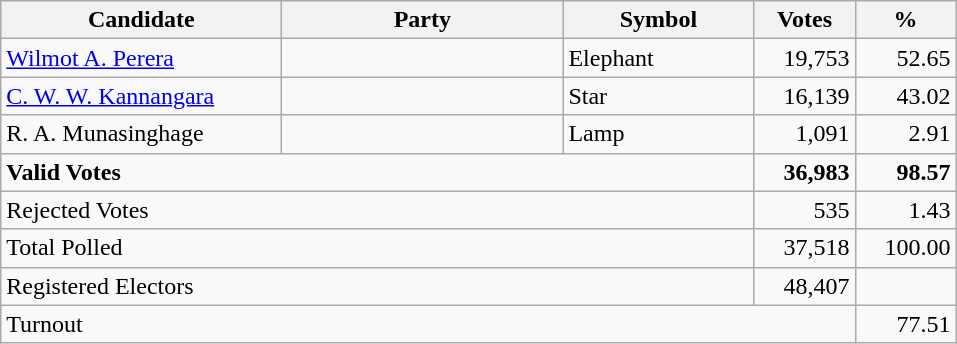<table class="wikitable" border="1" style="text-align:right;">
<tr>
<th align=left width="180">Candidate</th>
<th align=left width="180">Party</th>
<th align=left width="120">Symbol</th>
<th align=left width="60">Votes</th>
<th align=left width="60">%</th>
</tr>
<tr>
<td align=left><a href='#'>Wilmot A. Perera</a></td>
<td></td>
<td align=left>Elephant</td>
<td>19,753</td>
<td>52.65</td>
</tr>
<tr>
<td align=left><a href='#'>C. W. W. Kannangara</a></td>
<td></td>
<td align=left>Star</td>
<td>16,139</td>
<td>43.02</td>
</tr>
<tr>
<td align=left>R. A. Munasinghage</td>
<td></td>
<td align=left>Lamp</td>
<td>1,091</td>
<td>2.91</td>
</tr>
<tr>
<td align=left colspan=3><strong>Valid Votes</strong></td>
<td><strong>36,983</strong></td>
<td><strong>98.57</strong></td>
</tr>
<tr>
<td align=left colspan=3>Rejected Votes</td>
<td>535</td>
<td>1.43</td>
</tr>
<tr>
<td align=left colspan=3>Total Polled</td>
<td>37,518</td>
<td>100.00</td>
</tr>
<tr>
<td align=left colspan=3>Registered Electors</td>
<td>48,407</td>
<td></td>
</tr>
<tr>
<td align=left colspan=4>Turnout</td>
<td>77.51</td>
</tr>
</table>
